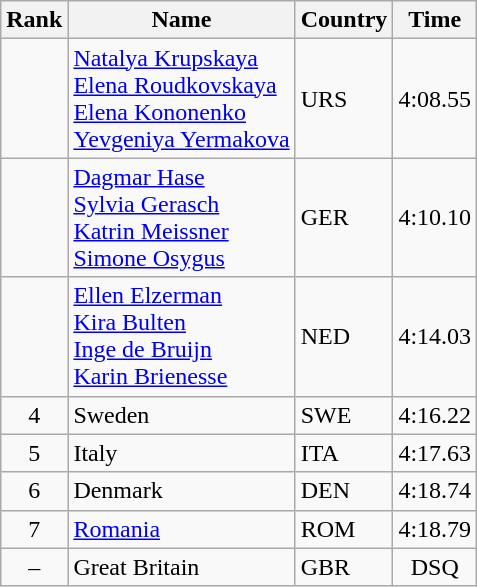<table class="wikitable">
<tr>
<th>Rank</th>
<th>Name</th>
<th>Country</th>
<th>Time</th>
</tr>
<tr>
<td align="center"></td>
<td><a href='#'>Natalya Krupskaya</a> <br> <a href='#'>Elena Roudkovskaya</a> <br> <a href='#'>Elena Kononenko</a> <br> <a href='#'>Yevgeniya Yermakova</a></td>
<td> URS</td>
<td align="center">4:08.55</td>
</tr>
<tr>
<td align="center"></td>
<td><a href='#'>Dagmar Hase</a> <br> <a href='#'>Sylvia Gerasch</a> <br> <a href='#'>Katrin Meissner</a> <br> <a href='#'>Simone Osygus</a></td>
<td> GER</td>
<td align="center">4:10.10</td>
</tr>
<tr>
<td align="center"></td>
<td><a href='#'>Ellen Elzerman</a> <br> <a href='#'>Kira Bulten</a> <br> <a href='#'>Inge de Bruijn</a> <br> <a href='#'>Karin Brienesse</a></td>
<td> NED</td>
<td align="center">4:14.03</td>
</tr>
<tr>
<td align="center">4</td>
<td>Sweden</td>
<td> SWE</td>
<td align="center">4:16.22</td>
</tr>
<tr>
<td align="center">5</td>
<td>Italy</td>
<td> ITA</td>
<td align="center">4:17.63</td>
</tr>
<tr>
<td align="center">6</td>
<td>Denmark</td>
<td> DEN</td>
<td align="center">4:18.74</td>
</tr>
<tr>
<td align="center">7</td>
<td><a href='#'>Romania</a></td>
<td> ROM</td>
<td align="center">4:18.79</td>
</tr>
<tr>
<td align="center">–</td>
<td>Great Britain</td>
<td> GBR</td>
<td align="center">DSQ</td>
</tr>
</table>
